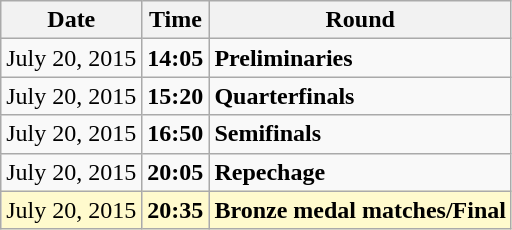<table class="wikitable">
<tr>
<th>Date</th>
<th>Time</th>
<th>Round</th>
</tr>
<tr>
<td>July 20, 2015</td>
<td><strong>14:05</strong></td>
<td><strong>Preliminaries</strong></td>
</tr>
<tr>
<td>July 20, 2015</td>
<td><strong>15:20</strong></td>
<td><strong>Quarterfinals</strong></td>
</tr>
<tr>
<td>July 20, 2015</td>
<td><strong>16:50</strong></td>
<td><strong>Semifinals</strong></td>
</tr>
<tr>
<td>July 20, 2015</td>
<td><strong>20:05</strong></td>
<td><strong>Repechage</strong></td>
</tr>
<tr style=background:lemonchiffon>
<td>July 20, 2015</td>
<td><strong>20:35</strong></td>
<td><strong>Bronze medal matches/Final</strong></td>
</tr>
</table>
